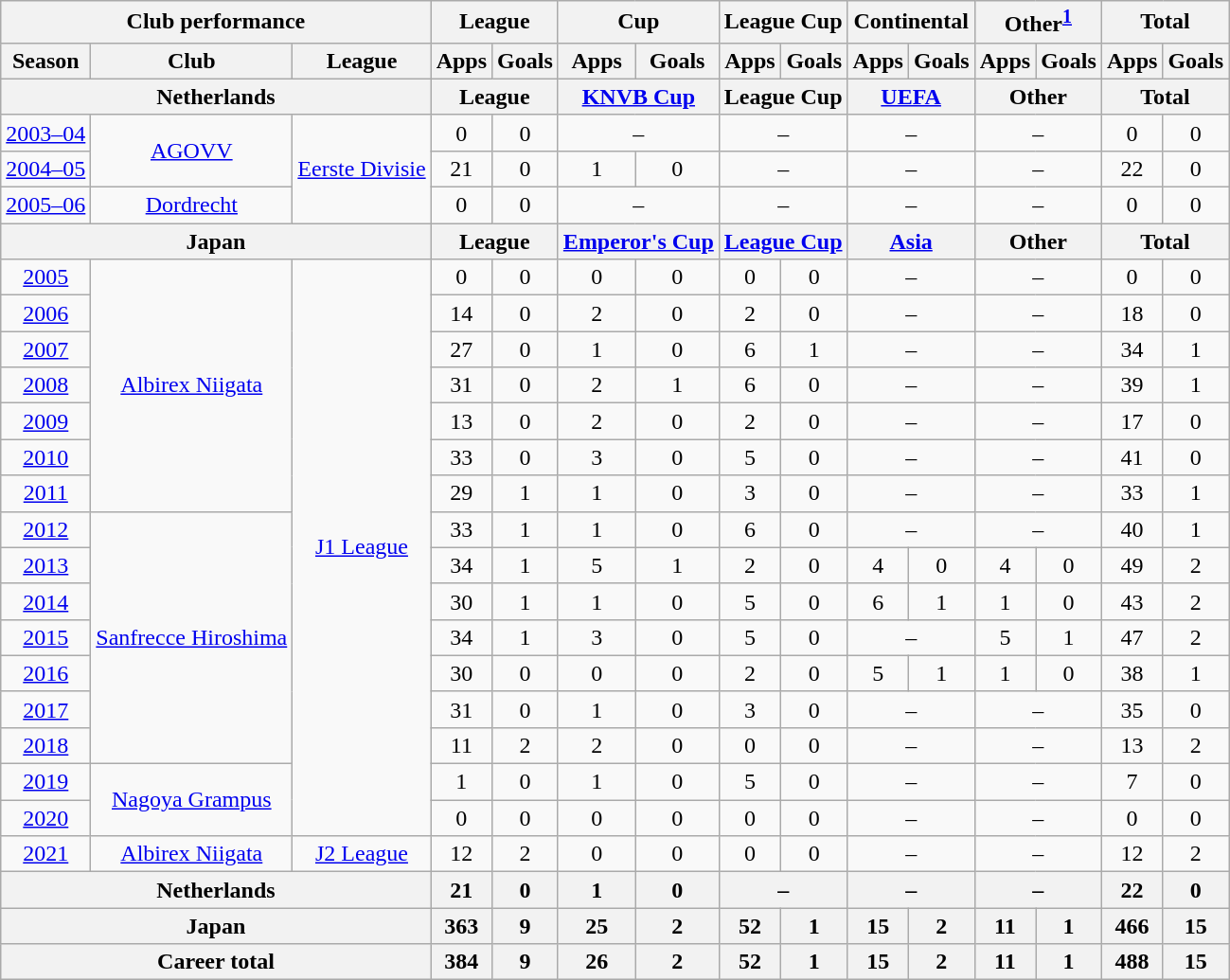<table class="wikitable" style="text-align:center">
<tr>
<th colspan=3>Club performance</th>
<th colspan=2>League</th>
<th colspan=2>Cup</th>
<th colspan=2>League Cup</th>
<th colspan=2>Continental</th>
<th colspan=2>Other<sup><a href='#'>1</a></sup></th>
<th colspan=2>Total</th>
</tr>
<tr>
<th>Season</th>
<th>Club</th>
<th>League</th>
<th>Apps</th>
<th>Goals</th>
<th>Apps</th>
<th>Goals</th>
<th>Apps</th>
<th>Goals</th>
<th>Apps</th>
<th>Goals</th>
<th>Apps</th>
<th>Goals</th>
<th>Apps</th>
<th>Goals</th>
</tr>
<tr>
<th colspan=3>Netherlands</th>
<th colspan=2>League</th>
<th colspan=2><a href='#'>KNVB Cup</a></th>
<th colspan=2>League Cup</th>
<th colspan=2><a href='#'>UEFA</a></th>
<th colspan=2>Other</th>
<th colspan=2>Total</th>
</tr>
<tr>
<td><a href='#'>2003–04</a></td>
<td rowspan="2"><a href='#'>AGOVV</a></td>
<td rowspan="3"><a href='#'>Eerste Divisie</a></td>
<td>0</td>
<td>0</td>
<td colspan="2">–</td>
<td colspan="2">–</td>
<td colspan="2">–</td>
<td colspan="2">–</td>
<td>0</td>
<td>0</td>
</tr>
<tr>
<td><a href='#'>2004–05</a></td>
<td>21</td>
<td>0</td>
<td>1</td>
<td>0</td>
<td colspan="2">–</td>
<td colspan="2">–</td>
<td colspan="2">–</td>
<td>22</td>
<td>0</td>
</tr>
<tr>
<td><a href='#'>2005–06</a></td>
<td><a href='#'>Dordrecht</a></td>
<td>0</td>
<td>0</td>
<td colspan="2">–</td>
<td colspan="2">–</td>
<td colspan="2">–</td>
<td colspan="2">–</td>
<td>0</td>
<td>0</td>
</tr>
<tr>
<th colspan=3>Japan</th>
<th colspan=2>League</th>
<th colspan=2><a href='#'>Emperor's Cup</a></th>
<th colspan=2><a href='#'>League Cup</a></th>
<th colspan=2><a href='#'>Asia</a></th>
<th colspan=2>Other</th>
<th colspan=2>Total</th>
</tr>
<tr>
<td><a href='#'>2005</a></td>
<td rowspan="7"><a href='#'>Albirex Niigata</a></td>
<td rowspan="16"><a href='#'>J1 League</a></td>
<td>0</td>
<td>0</td>
<td>0</td>
<td>0</td>
<td>0</td>
<td>0</td>
<td colspan="2">–</td>
<td colspan="2">–</td>
<td>0</td>
<td>0</td>
</tr>
<tr>
<td><a href='#'>2006</a></td>
<td>14</td>
<td>0</td>
<td>2</td>
<td>0</td>
<td>2</td>
<td>0</td>
<td colspan="2">–</td>
<td colspan="2">–</td>
<td>18</td>
<td>0</td>
</tr>
<tr>
<td><a href='#'>2007</a></td>
<td>27</td>
<td>0</td>
<td>1</td>
<td>0</td>
<td>6</td>
<td>1</td>
<td colspan="2">–</td>
<td colspan="2">–</td>
<td>34</td>
<td>1</td>
</tr>
<tr>
<td><a href='#'>2008</a></td>
<td>31</td>
<td>0</td>
<td>2</td>
<td>1</td>
<td>6</td>
<td>0</td>
<td colspan="2">–</td>
<td colspan="2">–</td>
<td>39</td>
<td>1</td>
</tr>
<tr>
<td><a href='#'>2009</a></td>
<td>13</td>
<td>0</td>
<td>2</td>
<td>0</td>
<td>2</td>
<td>0</td>
<td colspan="2">–</td>
<td colspan="2">–</td>
<td>17</td>
<td>0</td>
</tr>
<tr>
<td><a href='#'>2010</a></td>
<td>33</td>
<td>0</td>
<td>3</td>
<td>0</td>
<td>5</td>
<td>0</td>
<td colspan="2">–</td>
<td colspan="2">–</td>
<td>41</td>
<td>0</td>
</tr>
<tr>
<td><a href='#'>2011</a></td>
<td>29</td>
<td>1</td>
<td>1</td>
<td>0</td>
<td>3</td>
<td>0</td>
<td colspan="2">–</td>
<td colspan="2">–</td>
<td>33</td>
<td>1</td>
</tr>
<tr>
<td><a href='#'>2012</a></td>
<td rowspan="7"><a href='#'>Sanfrecce Hiroshima</a></td>
<td>33</td>
<td>1</td>
<td>1</td>
<td>0</td>
<td>6</td>
<td>0</td>
<td colspan="2">–</td>
<td colspan="2">–</td>
<td>40</td>
<td>1</td>
</tr>
<tr>
<td><a href='#'>2013</a></td>
<td>34</td>
<td>1</td>
<td>5</td>
<td>1</td>
<td>2</td>
<td>0</td>
<td>4</td>
<td>0</td>
<td>4</td>
<td>0</td>
<td>49</td>
<td>2</td>
</tr>
<tr>
<td><a href='#'>2014</a></td>
<td>30</td>
<td>1</td>
<td>1</td>
<td>0</td>
<td>5</td>
<td>0</td>
<td>6</td>
<td>1</td>
<td>1</td>
<td>0</td>
<td>43</td>
<td>2</td>
</tr>
<tr>
<td><a href='#'>2015</a></td>
<td>34</td>
<td>1</td>
<td>3</td>
<td>0</td>
<td>5</td>
<td>0</td>
<td colspan="2">–</td>
<td>5</td>
<td>1</td>
<td>47</td>
<td>2</td>
</tr>
<tr>
<td><a href='#'>2016</a></td>
<td>30</td>
<td>0</td>
<td>0</td>
<td>0</td>
<td>2</td>
<td>0</td>
<td>5</td>
<td>1</td>
<td>1</td>
<td>0</td>
<td>38</td>
<td>1</td>
</tr>
<tr>
<td><a href='#'>2017</a></td>
<td>31</td>
<td>0</td>
<td>1</td>
<td>0</td>
<td>3</td>
<td>0</td>
<td colspan="2">–</td>
<td colspan="2">–</td>
<td>35</td>
<td>0</td>
</tr>
<tr>
<td><a href='#'>2018</a></td>
<td>11</td>
<td>2</td>
<td>2</td>
<td>0</td>
<td>0</td>
<td>0</td>
<td colspan="2">–</td>
<td colspan="2">–</td>
<td>13</td>
<td>2</td>
</tr>
<tr>
<td><a href='#'>2019</a></td>
<td rowspan="2"><a href='#'>Nagoya Grampus</a></td>
<td>1</td>
<td>0</td>
<td>1</td>
<td>0</td>
<td>5</td>
<td>0</td>
<td colspan="2">–</td>
<td colspan="2">–</td>
<td>7</td>
<td>0</td>
</tr>
<tr>
<td><a href='#'>2020</a></td>
<td>0</td>
<td>0</td>
<td>0</td>
<td>0</td>
<td>0</td>
<td>0</td>
<td colspan="2">–</td>
<td colspan="2">–</td>
<td>0</td>
<td>0</td>
</tr>
<tr>
<td><a href='#'>2021</a></td>
<td><a href='#'>Albirex Niigata</a></td>
<td><a href='#'>J2 League</a></td>
<td>12</td>
<td>2</td>
<td>0</td>
<td>0</td>
<td>0</td>
<td>0</td>
<td colspan="2">–</td>
<td colspan="2">–</td>
<td>12</td>
<td>2</td>
</tr>
<tr>
<th colspan=3>Netherlands</th>
<th>21</th>
<th>0</th>
<th>1</th>
<th>0</th>
<th colspan="2">–</th>
<th colspan="2">–</th>
<th colspan="2">–</th>
<th>22</th>
<th>0</th>
</tr>
<tr>
<th colspan=3>Japan</th>
<th>363</th>
<th>9</th>
<th>25</th>
<th>2</th>
<th>52</th>
<th>1</th>
<th>15</th>
<th>2</th>
<th>11</th>
<th>1</th>
<th>466</th>
<th>15</th>
</tr>
<tr>
<th colspan=3>Career total</th>
<th>384</th>
<th>9</th>
<th>26</th>
<th>2</th>
<th>52</th>
<th>1</th>
<th>15</th>
<th>2</th>
<th>11</th>
<th>1</th>
<th>488</th>
<th>15</th>
</tr>
</table>
